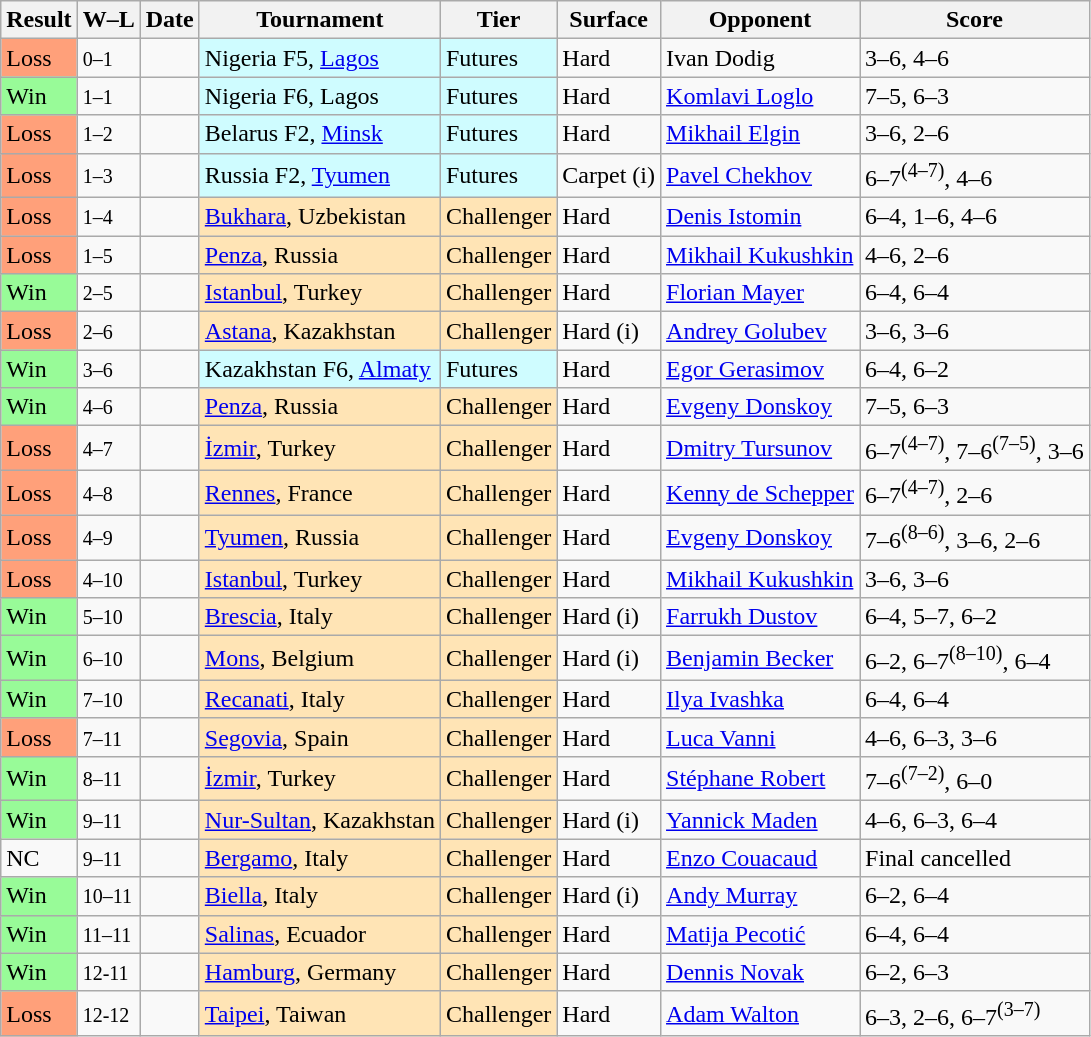<table class="sortable wikitable">
<tr>
<th>Result</th>
<th class="unsortable">W–L</th>
<th>Date</th>
<th>Tournament</th>
<th>Tier</th>
<th>Surface</th>
<th>Opponent</th>
<th class="unsortable">Score</th>
</tr>
<tr>
<td bgcolor=FFA07A>Loss</td>
<td><small>0–1</small></td>
<td></td>
<td style="background:#cffcff;">Nigeria F5, <a href='#'>Lagos</a></td>
<td style="background:#cffcff;">Futures</td>
<td>Hard</td>
<td> Ivan Dodig</td>
<td>3–6, 4–6</td>
</tr>
<tr>
<td bgcolor=98FB98>Win</td>
<td><small>1–1</small></td>
<td></td>
<td style="background:#cffcff;">Nigeria F6, Lagos</td>
<td style="background:#cffcff;">Futures</td>
<td>Hard</td>
<td> <a href='#'>Komlavi Loglo</a></td>
<td>7–5, 6–3</td>
</tr>
<tr>
<td bgcolor=FFA07A>Loss</td>
<td><small>1–2</small></td>
<td></td>
<td style="background:#cffcff;">Belarus F2, <a href='#'>Minsk</a></td>
<td style="background:#cffcff;">Futures</td>
<td>Hard</td>
<td> <a href='#'>Mikhail Elgin</a></td>
<td>3–6, 2–6</td>
</tr>
<tr>
<td bgcolor=FFA07A>Loss</td>
<td><small>1–3</small></td>
<td></td>
<td style="background:#cffcff;">Russia F2, <a href='#'>Tyumen</a></td>
<td style="background:#cffcff;">Futures</td>
<td>Carpet (i)</td>
<td> <a href='#'>Pavel Chekhov</a></td>
<td>6–7<sup>(4–7)</sup>, 4–6</td>
</tr>
<tr>
<td bgcolor=FFA07A>Loss</td>
<td><small>1–4</small></td>
<td></td>
<td style="background:moccasin;"><a href='#'>Bukhara</a>, Uzbekistan</td>
<td style="background:moccasin;">Challenger</td>
<td>Hard</td>
<td> <a href='#'>Denis Istomin</a></td>
<td>6–4, 1–6, 4–6</td>
</tr>
<tr>
<td bgcolor=FFA07A>Loss</td>
<td><small>1–5</small></td>
<td><a href='#'></a></td>
<td style="background:moccasin;"><a href='#'>Penza</a>, Russia</td>
<td style="background:moccasin;">Challenger</td>
<td>Hard</td>
<td> <a href='#'>Mikhail Kukushkin</a></td>
<td>4–6, 2–6</td>
</tr>
<tr>
<td bgcolor=98FB98>Win</td>
<td><small>2–5</small></td>
<td><a href='#'></a></td>
<td style="background:moccasin;"><a href='#'>Istanbul</a>, Turkey</td>
<td style="background:moccasin;">Challenger</td>
<td>Hard</td>
<td> <a href='#'>Florian Mayer</a></td>
<td>6–4, 6–4</td>
</tr>
<tr>
<td bgcolor=FFA07A>Loss</td>
<td><small>2–6</small></td>
<td><a href='#'></a></td>
<td style="background:moccasin;"><a href='#'>Astana</a>, Kazakhstan</td>
<td style="background:moccasin;">Challenger</td>
<td>Hard (i)</td>
<td> <a href='#'>Andrey Golubev</a></td>
<td>3–6, 3–6</td>
</tr>
<tr>
<td bgcolor=98FB98>Win</td>
<td><small>3–6</small></td>
<td></td>
<td style="background:#cffcff;">Kazakhstan F6, <a href='#'>Almaty</a></td>
<td style="background:#cffcff;">Futures</td>
<td>Hard</td>
<td> <a href='#'>Egor Gerasimov</a></td>
<td>6–4, 6–2</td>
</tr>
<tr>
<td bgcolor=98FB98>Win</td>
<td><small>4–6</small></td>
<td><a href='#'></a></td>
<td style="background:moccasin;"><a href='#'>Penza</a>, Russia</td>
<td style="background:moccasin;">Challenger</td>
<td>Hard</td>
<td> <a href='#'>Evgeny Donskoy</a></td>
<td>7–5, 6–3</td>
</tr>
<tr>
<td bgcolor=FFA07A>Loss</td>
<td><small>4–7</small></td>
<td><a href='#'></a></td>
<td style="background:moccasin;"><a href='#'>İzmir</a>, Turkey</td>
<td style="background:moccasin;">Challenger</td>
<td>Hard</td>
<td> <a href='#'>Dmitry Tursunov</a></td>
<td>6–7<sup>(4–7)</sup>, 7–6<sup>(7–5)</sup>, 3–6</td>
</tr>
<tr>
<td bgcolor=FFA07A>Loss</td>
<td><small>4–8</small></td>
<td><a href='#'></a></td>
<td style="background:moccasin;"><a href='#'>Rennes</a>, France</td>
<td style="background:moccasin;">Challenger</td>
<td>Hard</td>
<td> <a href='#'>Kenny de Schepper</a></td>
<td>6–7<sup>(4–7)</sup>, 2–6</td>
</tr>
<tr>
<td bgcolor=FFA07A>Loss</td>
<td><small>4–9</small></td>
<td><a href='#'></a></td>
<td style="background:moccasin;"><a href='#'>Tyumen</a>, Russia</td>
<td style="background:moccasin;">Challenger</td>
<td>Hard</td>
<td> <a href='#'>Evgeny Donskoy</a></td>
<td>7–6<sup>(8–6)</sup>, 3–6, 2–6</td>
</tr>
<tr>
<td bgcolor=FFA07A>Loss</td>
<td><small>4–10</small></td>
<td><a href='#'></a></td>
<td style="background:moccasin;"><a href='#'>Istanbul</a>, Turkey</td>
<td style="background:moccasin;">Challenger</td>
<td>Hard</td>
<td> <a href='#'>Mikhail Kukushkin</a></td>
<td>3–6, 3–6</td>
</tr>
<tr>
<td bgcolor=98FB98>Win</td>
<td><small>5–10</small></td>
<td><a href='#'></a></td>
<td style="background:moccasin;"><a href='#'>Brescia</a>, Italy</td>
<td style="background:moccasin;">Challenger</td>
<td>Hard (i)</td>
<td> <a href='#'>Farrukh Dustov</a></td>
<td>6–4, 5–7, 6–2</td>
</tr>
<tr>
<td bgcolor=98FB98>Win</td>
<td><small>6–10</small></td>
<td><a href='#'></a></td>
<td style="background:moccasin;"><a href='#'>Mons</a>, Belgium</td>
<td style="background:moccasin;">Challenger</td>
<td>Hard (i)</td>
<td> <a href='#'>Benjamin Becker</a></td>
<td>6–2, 6–7<sup>(8–10)</sup>, 6–4</td>
</tr>
<tr>
<td bgcolor=98FB98>Win</td>
<td><small>7–10</small></td>
<td><a href='#'></a></td>
<td style="background:moccasin;"><a href='#'>Recanati</a>, Italy</td>
<td style="background:moccasin;">Challenger</td>
<td>Hard</td>
<td> <a href='#'>Ilya Ivashka</a></td>
<td>6–4, 6–4</td>
</tr>
<tr>
<td bgcolor=FFA07A>Loss</td>
<td><small>7–11</small></td>
<td><a href='#'></a></td>
<td style="background:moccasin;"><a href='#'>Segovia</a>, Spain</td>
<td style="background:moccasin;">Challenger</td>
<td>Hard</td>
<td> <a href='#'>Luca Vanni</a></td>
<td>4–6, 6–3, 3–6</td>
</tr>
<tr>
<td bgcolor=98FB98>Win</td>
<td><small>8–11</small></td>
<td><a href='#'></a></td>
<td style="background:moccasin;"><a href='#'>İzmir</a>, Turkey</td>
<td style="background:moccasin;">Challenger</td>
<td>Hard</td>
<td> <a href='#'>Stéphane Robert</a></td>
<td>7–6<sup>(7–2)</sup>, 6–0</td>
</tr>
<tr>
<td bgcolor=98FB98>Win</td>
<td><small>9–11</small></td>
<td><a href='#'></a></td>
<td style="background:moccasin;"><a href='#'>Nur-Sultan</a>, Kazakhstan</td>
<td style="background:moccasin;">Challenger</td>
<td>Hard (i)</td>
<td> <a href='#'>Yannick Maden</a></td>
<td>4–6, 6–3, 6–4</td>
</tr>
<tr>
<td>NC</td>
<td><small>9–11</small></td>
<td><a href='#'></a></td>
<td style="background:moccasin;"><a href='#'>Bergamo</a>, Italy</td>
<td style="background:moccasin;">Challenger</td>
<td>Hard</td>
<td> <a href='#'>Enzo Couacaud</a></td>
<td>Final cancelled</td>
</tr>
<tr>
<td bgcolor=98FB98>Win</td>
<td><small>10–11</small></td>
<td><a href='#'></a></td>
<td style="background:moccasin;"><a href='#'>Biella</a>, Italy</td>
<td style="background:moccasin;">Challenger</td>
<td>Hard (i)</td>
<td> <a href='#'>Andy Murray</a></td>
<td>6–2, 6–4</td>
</tr>
<tr>
<td bgcolor=98FB98>Win</td>
<td><small>11–11</small></td>
<td><a href='#'></a></td>
<td style="background:moccasin;"><a href='#'>Salinas</a>, Ecuador</td>
<td style="background:moccasin;">Challenger</td>
<td>Hard</td>
<td> <a href='#'>Matija Pecotić</a></td>
<td>6–4, 6–4</td>
</tr>
<tr>
<td bgcolor=98FB98>Win</td>
<td><small>12-11</small></td>
<td><a href='#'></a></td>
<td style="background:moccasin;"><a href='#'> Hamburg</a>, Germany</td>
<td style="background:moccasin;">Challenger</td>
<td>Hard</td>
<td> <a href='#'>Dennis Novak</a></td>
<td>6–2, 6–3</td>
</tr>
<tr>
<td bgcolor= FFA07A>Loss</td>
<td><small>12-12</small></td>
<td><a href='#'></a></td>
<td style="background:moccasin;"><a href='#'> Taipei</a>, Taiwan</td>
<td style="background:moccasin;">Challenger</td>
<td>Hard</td>
<td> <a href='#'>Adam Walton</a></td>
<td>6–3, 2–6, 6–7<sup>(3–7)</sup></td>
</tr>
</table>
